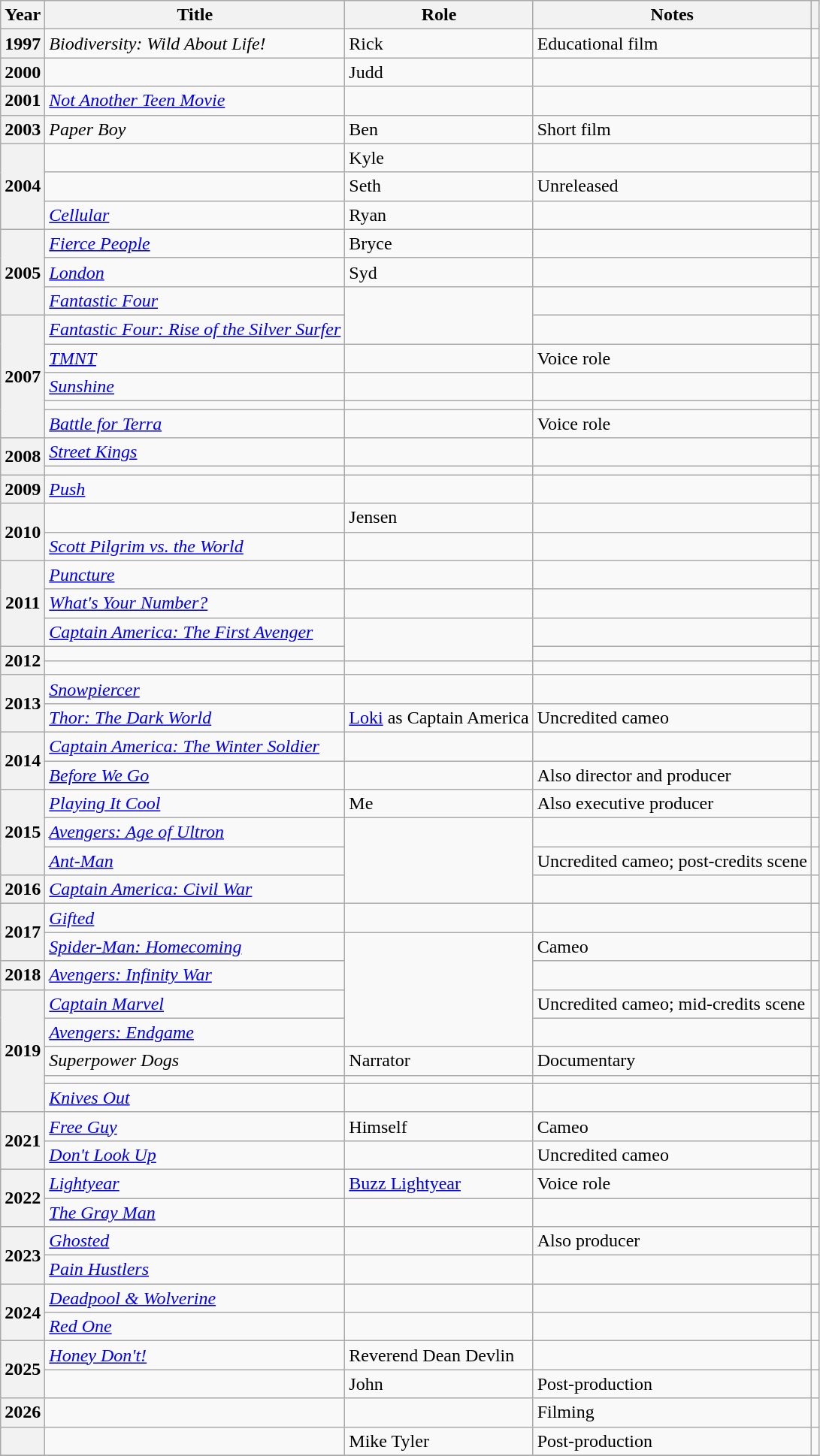<table class="wikitable plainrowheaders sortable">
<tr>
<th scope="col">Year</th>
<th scope="col">Title</th>
<th scope="col">Role</th>
<th scope="col" class="unsortable">Notes</th>
<th scope="col" class="unsortable"></th>
</tr>
<tr>
<th scope="row">1997</th>
<td><em>Biodiversity: Wild About Life!</em></td>
<td>Rick</td>
<td>Educational film</td>
<td style="text-align:center;"></td>
</tr>
<tr>
<th scope="row">2000</th>
<td></td>
<td>Judd</td>
<td></td>
<td style="text-align:center;"></td>
</tr>
<tr>
<th scope="row">2001</th>
<td><em><a href='#'>Not Another Teen Movie</a></em></td>
<td></td>
<td></td>
<td style="text-align:center;"></td>
</tr>
<tr>
<th scope="row">2003</th>
<td><em>Paper Boy</em></td>
<td>Ben</td>
<td>Short film</td>
<td style="text-align:center;"></td>
</tr>
<tr>
<th rowspan="3" scope="row">2004</th>
<td></td>
<td>Kyle</td>
<td></td>
<td style="text-align:center;"></td>
</tr>
<tr>
<td></td>
<td>Seth</td>
<td>Unreleased</td>
<td style="text-align:center;"></td>
</tr>
<tr>
<td><em><a href='#'>Cellular</a></em></td>
<td>Ryan</td>
<td></td>
<td style="text-align:center;"></td>
</tr>
<tr>
<th rowspan="3" scope="row">2005</th>
<td><em><a href='#'>Fierce People</a></em></td>
<td>Bryce</td>
<td></td>
<td style="text-align:center;"></td>
</tr>
<tr>
<td><em><a href='#'>London</a></em></td>
<td>Syd</td>
<td></td>
<td style="text-align:center;"></td>
</tr>
<tr>
<td><em><a href='#'>Fantastic Four</a></em></td>
<td rowspan="2"></td>
<td></td>
<td style="text-align:center;"></td>
</tr>
<tr>
<th rowspan="5" scope="row">2007</th>
<td><em><a href='#'>Fantastic Four: Rise of the Silver Surfer</a></em></td>
<td></td>
<td style="text-align:center;"></td>
</tr>
<tr>
<td><em><a href='#'>TMNT</a></em></td>
<td></td>
<td>Voice role</td>
<td style="text-align:center;"></td>
</tr>
<tr>
<td><em><a href='#'>Sunshine</a></em></td>
<td></td>
<td></td>
<td style="text-align:center;"></td>
</tr>
<tr>
<td></td>
<td></td>
<td></td>
<td style="text-align:center;"></td>
</tr>
<tr>
<td><em><a href='#'>Battle for Terra</a></em></td>
<td></td>
<td>Voice role</td>
<td style="text-align:center;"></td>
</tr>
<tr>
<th rowspan="2" scope="row">2008</th>
<td><em><a href='#'>Street Kings</a></em></td>
<td></td>
<td></td>
<td style="text-align:center;"></td>
</tr>
<tr>
<td></td>
<td></td>
<td></td>
<td style="text-align:center;"></td>
</tr>
<tr>
<th scope="row">2009</th>
<td><em><a href='#'>Push</a></em></td>
<td></td>
<td></td>
<td style="text-align:center;"></td>
</tr>
<tr>
<th rowspan="2" scope="row">2010</th>
<td></td>
<td>Jensen</td>
<td></td>
<td style="text-align:center;"></td>
</tr>
<tr>
<td><em><a href='#'>Scott Pilgrim vs. the World</a></em></td>
<td></td>
<td></td>
<td style="text-align:center;"></td>
</tr>
<tr>
<th rowspan="3" scope="row">2011</th>
<td><em><a href='#'>Puncture</a></em></td>
<td></td>
<td></td>
<td style="text-align:center;"></td>
</tr>
<tr>
<td><em><a href='#'>What's Your Number?</a></em></td>
<td></td>
<td></td>
<td style="text-align:center;"></td>
</tr>
<tr>
<td><em><a href='#'>Captain America: The First Avenger</a></em></td>
<td rowspan="2"></td>
<td></td>
<td style="text-align:center;"></td>
</tr>
<tr>
<th rowspan="2" scope="row">2012</th>
<td></td>
<td></td>
<td style="text-align:center;"></td>
</tr>
<tr>
<td></td>
<td></td>
<td></td>
<td style="text-align:center;"></td>
</tr>
<tr>
<th rowspan="2" scope="row">2013</th>
<td><em><a href='#'>Snowpiercer</a></em></td>
<td></td>
<td></td>
<td style="text-align:center;"></td>
</tr>
<tr>
<td><em><a href='#'>Thor: The Dark World</a></em></td>
<td><a href='#'>Loki</a> as Captain America</td>
<td>Uncredited cameo</td>
<td style="text-align:center;"></td>
</tr>
<tr>
<th rowspan="2" scope="row">2014</th>
<td><em><a href='#'>Captain America: The Winter Soldier</a></em></td>
<td></td>
<td></td>
<td style="text-align:center;"></td>
</tr>
<tr>
<td><em><a href='#'>Before We Go</a></em></td>
<td></td>
<td>Also director and producer</td>
<td style="text-align:center;"></td>
</tr>
<tr>
<th rowspan="3" scope="row">2015</th>
<td><em><a href='#'>Playing It Cool</a></em></td>
<td>Me</td>
<td>Also executive producer</td>
<td style="text-align:center;"></td>
</tr>
<tr>
<td><em><a href='#'>Avengers: Age of Ultron</a></em></td>
<td rowspan="3"></td>
<td></td>
<td style="text-align:center;"></td>
</tr>
<tr>
<td><em><a href='#'>Ant-Man</a></em></td>
<td>Uncredited cameo; post-credits scene</td>
<td style="text-align:center;"></td>
</tr>
<tr>
<th scope="row">2016</th>
<td><em><a href='#'>Captain America: Civil War</a></em></td>
<td></td>
<td style="text-align:center;"></td>
</tr>
<tr>
<th rowspan="2" scope="row">2017</th>
<td><em><a href='#'>Gifted</a></em></td>
<td></td>
<td></td>
<td style="text-align:center;"></td>
</tr>
<tr>
<td><em><a href='#'>Spider-Man: Homecoming</a></em></td>
<td rowspan="4"></td>
<td>Cameo</td>
<td style="text-align:center;"></td>
</tr>
<tr>
<th scope="row">2018</th>
<td><em><a href='#'>Avengers: Infinity War</a></em></td>
<td></td>
<td style="text-align:center;"></td>
</tr>
<tr>
<th rowspan="5" scope="row">2019</th>
<td><em><a href='#'>Captain Marvel</a></em></td>
<td>Uncredited cameo; mid-credits scene</td>
<td style="text-align:center;"></td>
</tr>
<tr>
<td><em><a href='#'>Avengers: Endgame</a></em></td>
<td></td>
<td style="text-align:center;"></td>
</tr>
<tr>
<td><em>Superpower Dogs</em></td>
<td>Narrator</td>
<td>Documentary</td>
<td style="text-align:center;"></td>
</tr>
<tr>
<td></td>
<td></td>
<td></td>
<td style="text-align:center;"></td>
</tr>
<tr>
<td><em><a href='#'>Knives Out</a></em></td>
<td></td>
<td></td>
<td style="text-align:center;"></td>
</tr>
<tr>
<th rowspan="2" scope="row">2021</th>
<td><em><a href='#'>Free Guy</a></em></td>
<td>Himself</td>
<td>Cameo</td>
<td style="text-align:center;"></td>
</tr>
<tr>
<td><em><a href='#'>Don't Look Up</a></em></td>
<td></td>
<td>Uncredited cameo</td>
<td style="text-align:center;"></td>
</tr>
<tr>
<th rowspan="2" scope="row">2022</th>
<td><em><a href='#'>Lightyear</a></em></td>
<td><a href='#'>Buzz Lightyear</a></td>
<td>Voice role</td>
<td style="text-align:center;"></td>
</tr>
<tr>
<td><em><a href='#'>The Gray Man</a></em></td>
<td></td>
<td></td>
<td style="text-align:center;"></td>
</tr>
<tr>
<th rowspan="2" scope="row">2023</th>
<td><em><a href='#'>Ghosted</a></em></td>
<td></td>
<td>Also producer</td>
<td style="text-align:center;"></td>
</tr>
<tr>
<td><em><a href='#'>Pain Hustlers</a></em></td>
<td></td>
<td></td>
<td style="text-align:center;"></td>
</tr>
<tr>
<th rowspan="2" scope="row">2024</th>
<td><em><a href='#'>Deadpool & Wolverine</a></em></td>
<td></td>
<td></td>
<td style="text-align:center;"></td>
</tr>
<tr>
<td><em><a href='#'>Red One</a></em></td>
<td></td>
<td></td>
<td style="text-align:center;"></td>
</tr>
<tr>
<th rowspan="2" scope="row">2025</th>
<td><em><a href='#'>Honey Don't!</a></em></td>
<td>Reverend Dean Devlin</td>
<td></td>
<td style="text-align:center;"></td>
</tr>
<tr>
<td></td>
<td>John</td>
<td>Post-production</td>
<td style="text-align:center;"></td>
</tr>
<tr>
<th scope="row">2026</th>
<td></td>
<td></td>
<td>Filming</td>
<td style="text-align:center;"></td>
</tr>
<tr>
<th scope="row"></th>
<td></td>
<td>Mike Tyler</td>
<td>Post-production</td>
<td style="text-align:center;"></td>
</tr>
<tr>
</tr>
</table>
